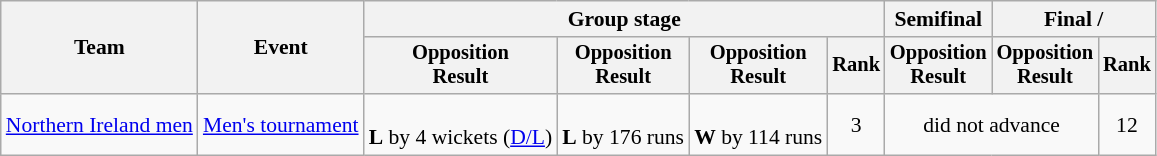<table class=wikitable style=font-size:90%>
<tr>
<th rowspan=2>Team</th>
<th rowspan=2>Event</th>
<th colspan=4>Group stage</th>
<th>Semifinal</th>
<th colspan=2>Final / </th>
</tr>
<tr style=font-size:95%>
<th>Opposition<br>Result</th>
<th>Opposition<br>Result</th>
<th>Opposition<br>Result</th>
<th>Rank</th>
<th>Opposition<br>Result</th>
<th>Opposition<br>Result</th>
<th>Rank</th>
</tr>
<tr align=center>
<td align=left><a href='#'>Northern Ireland men</a></td>
<td align=left><a href='#'>Men's tournament</a></td>
<td><br> <strong>L</strong> by 4 wickets (<a href='#'>D/L</a>)</td>
<td><br> <strong>L</strong> by 176 runs</td>
<td><br> <strong>W</strong> by 114 runs</td>
<td>3</td>
<td colspan=2>did not advance</td>
<td>12</td>
</tr>
</table>
